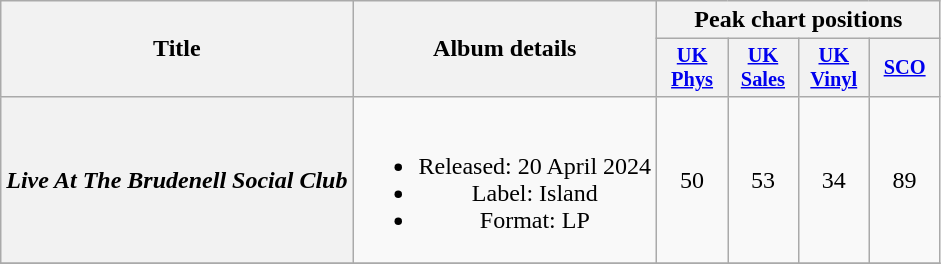<table class="wikitable plainrowheaders" style="text-align:center;">
<tr>
<th scope="col" rowspan="2">Title</th>
<th scope="col" rowspan="2">Album details</th>
<th scope="col" colspan="4">Peak chart positions</th>
</tr>
<tr>
<th scope="col" style="width:3em;font-size:85%;"><a href='#'>UK<br>Phys</a><br></th>
<th scope="col" style="width:3em;font-size:85%;"><a href='#'>UK<br>Sales</a><br></th>
<th scope="col" style="width:3em;font-size:85%;"><a href='#'>UK<br>Vinyl</a><br></th>
<th scope="col" style="width:3em;font-size:85%;"><a href='#'>SCO</a><br></th>
</tr>
<tr>
<th scope="row"><em>Live At The Brudenell Social Club</em></th>
<td><br><ul><li>Released: 20 April 2024</li><li>Label: Island</li><li>Format: LP</li></ul></td>
<td>50</td>
<td>53</td>
<td>34</td>
<td>89</td>
</tr>
<tr>
</tr>
</table>
